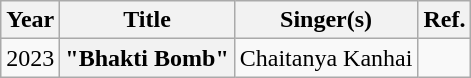<table class="wikitable plainrowheaders" style="text-align: left;">
<tr>
<th scope="col">Year</th>
<th scope="col">Title</th>
<th scope="col" class="unsortable">Singer(s)</th>
<th>Ref.</th>
</tr>
<tr>
<td>2023</td>
<th scope="row">"Bhakti Bomb"</th>
<td>Chaitanya Kanhai</td>
<td></td>
</tr>
</table>
